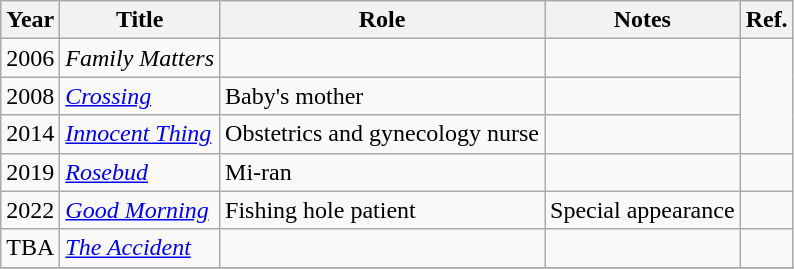<table class="wikitable sortable">
<tr>
<th>Year</th>
<th>Title</th>
<th>Role</th>
<th class="unsortable">Notes</th>
<th class="unsortable">Ref.</th>
</tr>
<tr>
<td>2006</td>
<td><em>Family Matters</em></td>
<td></td>
<td></td>
<td rowspan=3></td>
</tr>
<tr>
<td>2008</td>
<td><em><a href='#'>Crossing</a></em></td>
<td>Baby's mother</td>
<td></td>
</tr>
<tr>
<td>2014</td>
<td><em><a href='#'>Innocent Thing</a></em></td>
<td>Obstetrics and gynecology nurse</td>
<td></td>
</tr>
<tr>
<td>2019</td>
<td><em><a href='#'>Rosebud</a></em></td>
<td>Mi-ran</td>
<td></td>
<td></td>
</tr>
<tr>
<td>2022</td>
<td><em><a href='#'>Good Morning</a></em></td>
<td>Fishing hole patient</td>
<td>Special appearance</td>
<td></td>
</tr>
<tr>
<td>TBA</td>
<td><em><a href='#'>The Accident</a></em></td>
<td></td>
<td></td>
<td></td>
</tr>
<tr>
</tr>
</table>
